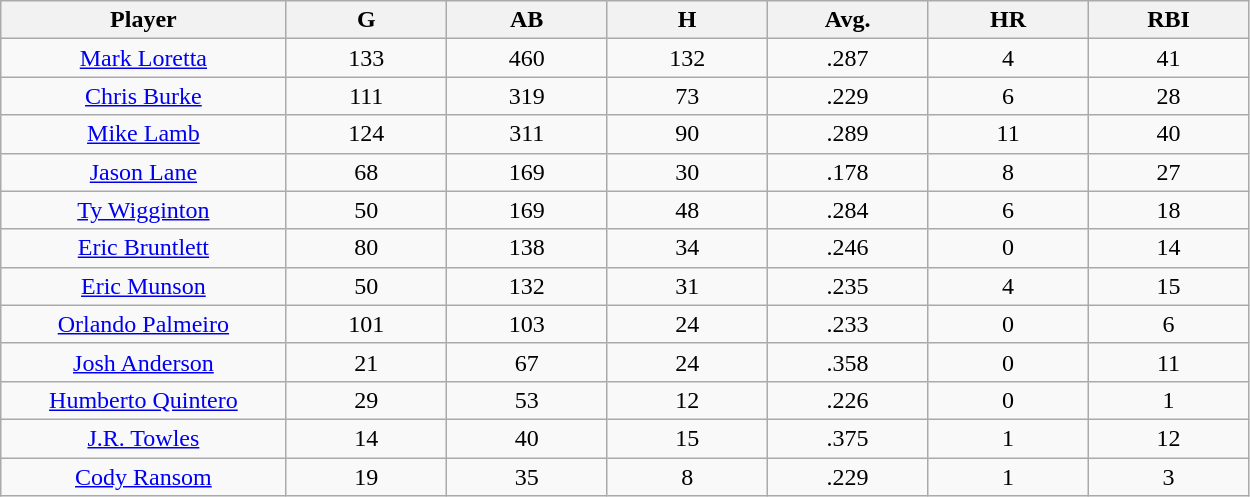<table class="wikitable sortable">
<tr>
<th bgcolor="#DDDDFF" width="16%">Player</th>
<th bgcolor="#DDDDFF" width="9%">G</th>
<th bgcolor="#DDDDFF" width="9%">AB</th>
<th bgcolor="#DDDDFF" width="9%">H</th>
<th bgcolor="#DDDDFF" width="9%">Avg.</th>
<th bgcolor="#DDDDFF" width="9%">HR</th>
<th bgcolor="#DDDDFF" width="9%">RBI</th>
</tr>
<tr align="center">
<td><a href='#'>Mark Loretta</a></td>
<td>133</td>
<td>460</td>
<td>132</td>
<td>.287</td>
<td>4</td>
<td>41</td>
</tr>
<tr align=center>
<td><a href='#'>Chris Burke</a></td>
<td>111</td>
<td>319</td>
<td>73</td>
<td>.229</td>
<td>6</td>
<td>28</td>
</tr>
<tr align=center>
<td><a href='#'>Mike Lamb</a></td>
<td>124</td>
<td>311</td>
<td>90</td>
<td>.289</td>
<td>11</td>
<td>40</td>
</tr>
<tr align=center>
<td><a href='#'>Jason Lane</a></td>
<td>68</td>
<td>169</td>
<td>30</td>
<td>.178</td>
<td>8</td>
<td>27</td>
</tr>
<tr align=center>
<td><a href='#'>Ty Wigginton</a></td>
<td>50</td>
<td>169</td>
<td>48</td>
<td>.284</td>
<td>6</td>
<td>18</td>
</tr>
<tr align=center>
<td><a href='#'>Eric Bruntlett</a></td>
<td>80</td>
<td>138</td>
<td>34</td>
<td>.246</td>
<td>0</td>
<td>14</td>
</tr>
<tr align=center>
<td><a href='#'>Eric Munson</a></td>
<td>50</td>
<td>132</td>
<td>31</td>
<td>.235</td>
<td>4</td>
<td>15</td>
</tr>
<tr align=center>
<td><a href='#'>Orlando Palmeiro</a></td>
<td>101</td>
<td>103</td>
<td>24</td>
<td>.233</td>
<td>0</td>
<td>6</td>
</tr>
<tr align=center>
<td><a href='#'>Josh Anderson</a></td>
<td>21</td>
<td>67</td>
<td>24</td>
<td>.358</td>
<td>0</td>
<td>11</td>
</tr>
<tr align=center>
<td><a href='#'>Humberto Quintero</a></td>
<td>29</td>
<td>53</td>
<td>12</td>
<td>.226</td>
<td>0</td>
<td>1</td>
</tr>
<tr align=center>
<td><a href='#'>J.R. Towles</a></td>
<td>14</td>
<td>40</td>
<td>15</td>
<td>.375</td>
<td>1</td>
<td>12</td>
</tr>
<tr align=center>
<td><a href='#'>Cody Ransom</a></td>
<td>19</td>
<td>35</td>
<td>8</td>
<td>.229</td>
<td>1</td>
<td>3</td>
</tr>
</table>
